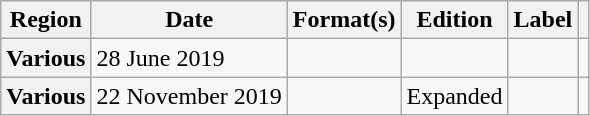<table class="wikitable plainrowheaders">
<tr>
<th scope="col">Region</th>
<th scope="col">Date</th>
<th scope="col">Format(s)</th>
<th scope="col">Edition</th>
<th scope="col">Label</th>
<th scope="col"></th>
</tr>
<tr>
<th scope="row">Various</th>
<td>28 June 2019</td>
<td></td>
<td></td>
<td></td>
<td></td>
</tr>
<tr>
<th scope="row">Various</th>
<td>22 November 2019</td>
<td></td>
<td>Expanded</td>
<td></td>
<td></td>
</tr>
</table>
